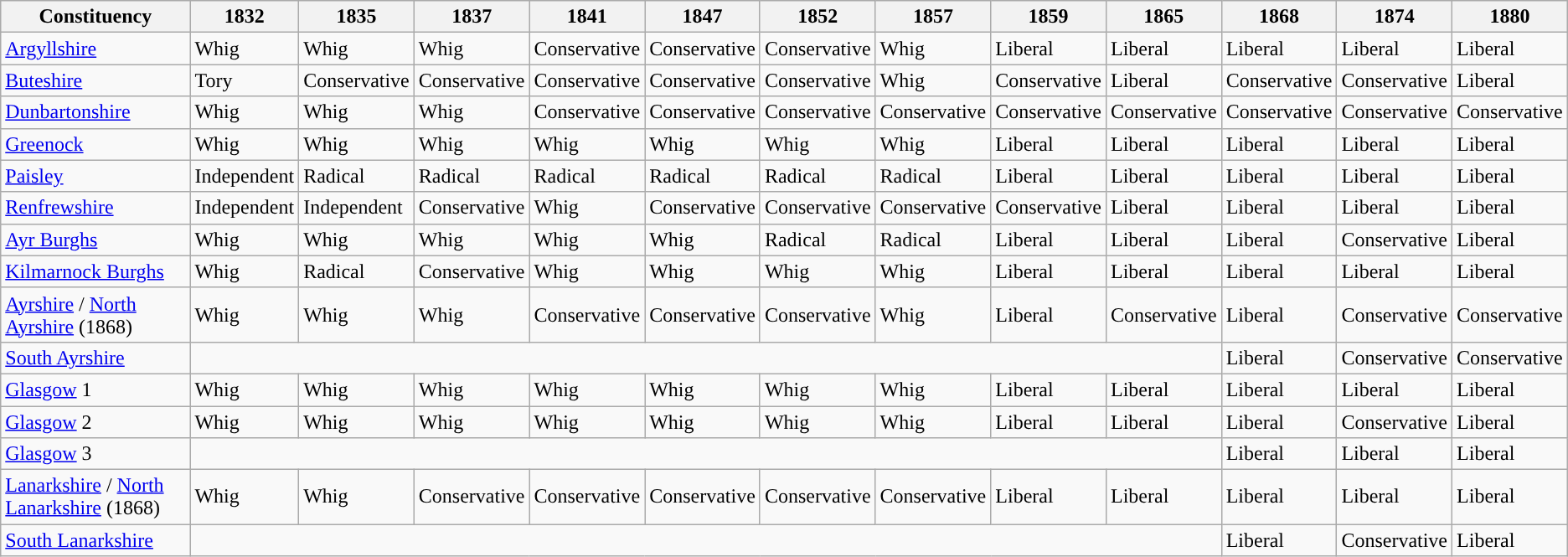<table class=wikitable>
<tr>
<th>Constituency</th>
<th>1832</th>
<th>1835</th>
<th>1837</th>
<th>1841</th>
<th>1847</th>
<th>1852</th>
<th>1857</th>
<th>1859</th>
<th>1865</th>
<th>1868</th>
<th>1874</th>
<th>1880</th>
</tr>
<tr>
<td><a href='#'>Argyllshire</a></td>
<td bgcolor=>Whig</td>
<td bgcolor=>Whig</td>
<td bgcolor=>Whig</td>
<td bgcolor=>Conservative</td>
<td bgcolor=>Conservative</td>
<td bgcolor=>Conservative</td>
<td bgcolor=>Whig</td>
<td bgcolor=>Liberal</td>
<td bgcolor=>Liberal</td>
<td bgcolor=>Liberal</td>
<td bgcolor=>Liberal</td>
<td bgcolor=>Liberal</td>
</tr>
<tr>
<td><a href='#'>Buteshire</a></td>
<td>Tory</td>
<td>Conservative</td>
<td>Conservative</td>
<td>Conservative</td>
<td>Conservative</td>
<td>Conservative</td>
<td>Whig</td>
<td>Conservative</td>
<td>Liberal</td>
<td>Conservative</td>
<td>Conservative</td>
<td>Liberal</td>
</tr>
<tr>
<td><a href='#'>Dunbartonshire</a></td>
<td bgcolor=>Whig</td>
<td bgcolor=>Whig</td>
<td bgcolor=>Whig</td>
<td bgcolor=>Conservative</td>
<td bgcolor=>Conservative</td>
<td bgcolor=>Conservative</td>
<td bgcolor=>Conservative</td>
<td bgcolor=>Conservative</td>
<td bgcolor=>Conservative</td>
<td bgcolor=>Conservative</td>
<td bgcolor=>Conservative</td>
<td bgcolor=>Conservative</td>
</tr>
<tr>
<td><a href='#'>Greenock</a></td>
<td bgcolor=>Whig</td>
<td bgcolor=>Whig</td>
<td bgcolor=>Whig</td>
<td bgcolor=>Whig</td>
<td bgcolor=>Whig</td>
<td bgcolor=>Whig</td>
<td bgcolor=>Whig</td>
<td bgcolor=>Liberal</td>
<td bgcolor=>Liberal</td>
<td bgcolor=>Liberal</td>
<td bgcolor=>Liberal</td>
<td bgcolor=>Liberal</td>
</tr>
<tr>
<td><a href='#'>Paisley</a></td>
<td bgcolor=>Independent</td>
<td bgcolor=>Radical</td>
<td bgcolor=>Radical</td>
<td bgcolor=>Radical</td>
<td bgcolor=>Radical</td>
<td bgcolor=>Radical</td>
<td bgcolor=>Radical</td>
<td bgcolor=>Liberal</td>
<td bgcolor=>Liberal</td>
<td bgcolor=>Liberal</td>
<td bgcolor=>Liberal</td>
<td bgcolor=>Liberal</td>
</tr>
<tr>
<td><a href='#'>Renfrewshire</a></td>
<td bgcolor=>Independent</td>
<td bgcolor=>Independent</td>
<td bgcolor=>Conservative</td>
<td bgcolor=>Whig</td>
<td bgcolor=>Conservative</td>
<td bgcolor=>Conservative</td>
<td bgcolor=>Conservative</td>
<td bgcolor=>Conservative</td>
<td bgcolor=>Liberal</td>
<td bgcolor=>Liberal</td>
<td bgcolor=>Liberal</td>
<td bgcolor=>Liberal</td>
</tr>
<tr>
<td><a href='#'>Ayr Burghs</a></td>
<td bgcolor=>Whig</td>
<td bgcolor=>Whig</td>
<td bgcolor=>Whig</td>
<td bgcolor=>Whig</td>
<td bgcolor=>Whig</td>
<td bgcolor=>Radical</td>
<td bgcolor=>Radical</td>
<td bgcolor=>Liberal</td>
<td bgcolor=>Liberal</td>
<td bgcolor=>Liberal</td>
<td bgcolor=>Conservative</td>
<td bgcolor=>Liberal</td>
</tr>
<tr>
<td><a href='#'>Kilmarnock Burghs</a></td>
<td bgcolor=>Whig</td>
<td bgcolor=>Radical</td>
<td bgcolor=>Conservative</td>
<td bgcolor=>Whig</td>
<td bgcolor=>Whig</td>
<td bgcolor=>Whig</td>
<td bgcolor=>Whig</td>
<td bgcolor=>Liberal</td>
<td bgcolor=>Liberal</td>
<td bgcolor=>Liberal</td>
<td bgcolor=>Liberal</td>
<td bgcolor=>Liberal</td>
</tr>
<tr>
<td><a href='#'>Ayrshire</a> / <a href='#'>North Ayrshire</a> (1868)</td>
<td bgcolor=>Whig</td>
<td bgcolor=>Whig</td>
<td bgcolor=>Whig</td>
<td bgcolor=>Conservative</td>
<td bgcolor=>Conservative</td>
<td bgcolor=>Conservative</td>
<td bgcolor=>Whig</td>
<td bgcolor=>Liberal</td>
<td bgcolor=>Conservative</td>
<td bgcolor=>Liberal</td>
<td bgcolor=>Conservative</td>
<td bgcolor=>Conservative</td>
</tr>
<tr>
<td><a href='#'>South Ayrshire</a></td>
<td colspan=9></td>
<td bgcolor=>Liberal</td>
<td bgcolor=>Conservative</td>
<td bgcolor=>Conservative</td>
</tr>
<tr>
<td><a href='#'>Glasgow</a> 1</td>
<td bgcolor=>Whig</td>
<td bgcolor=>Whig</td>
<td bgcolor=>Whig</td>
<td bgcolor=>Whig</td>
<td bgcolor=>Whig</td>
<td bgcolor=>Whig</td>
<td bgcolor=>Whig</td>
<td bgcolor=>Liberal</td>
<td bgcolor=>Liberal</td>
<td bgcolor=>Liberal</td>
<td bgcolor=>Liberal</td>
<td bgcolor=>Liberal</td>
</tr>
<tr>
<td><a href='#'>Glasgow</a> 2</td>
<td bgcolor=>Whig</td>
<td bgcolor=>Whig</td>
<td bgcolor=>Whig</td>
<td bgcolor=>Whig</td>
<td bgcolor=>Whig</td>
<td bgcolor=>Whig</td>
<td bgcolor=>Whig</td>
<td bgcolor=>Liberal</td>
<td bgcolor=>Liberal</td>
<td bgcolor=>Liberal</td>
<td bgcolor=>Conservative</td>
<td bgcolor=>Liberal</td>
</tr>
<tr>
<td><a href='#'>Glasgow</a> 3</td>
<td colspan=9></td>
<td bgcolor=>Liberal</td>
<td bgcolor=>Liberal</td>
<td bgcolor=>Liberal</td>
</tr>
<tr>
<td><a href='#'>Lanarkshire</a> / <a href='#'>North Lanarkshire</a> (1868)</td>
<td bgcolor=>Whig</td>
<td bgcolor=>Whig</td>
<td bgcolor=>Conservative</td>
<td bgcolor=>Conservative</td>
<td bgcolor=>Conservative</td>
<td bgcolor=>Conservative</td>
<td bgcolor=>Conservative</td>
<td bgcolor=>Liberal</td>
<td bgcolor=>Liberal</td>
<td bgcolor=>Liberal</td>
<td bgcolor=>Liberal</td>
<td bgcolor=>Liberal</td>
</tr>
<tr>
<td><a href='#'>South Lanarkshire</a></td>
<td colspan=9></td>
<td bgcolor=>Liberal</td>
<td bgcolor=>Conservative</td>
<td bgcolor=>Liberal</td>
</tr>
</table>
